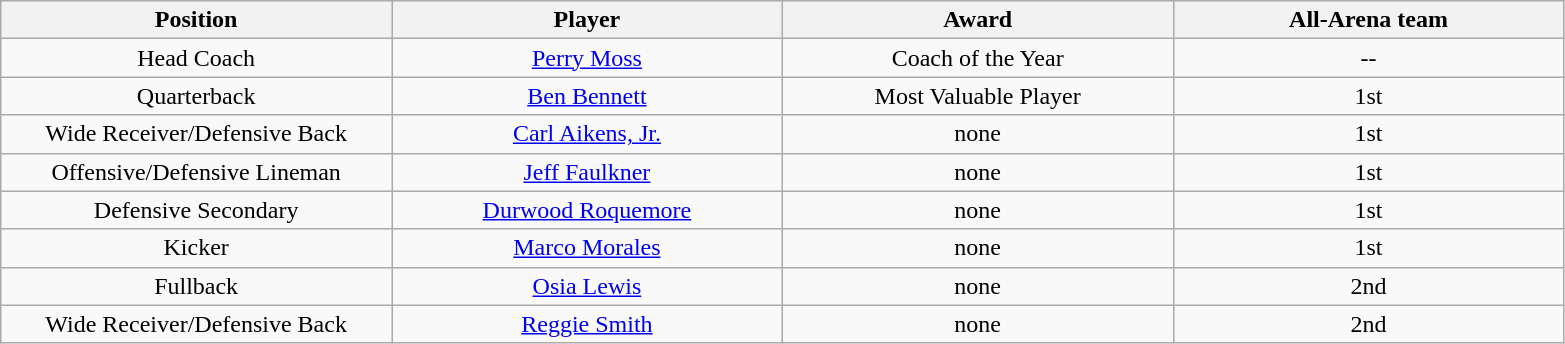<table class="wikitable sortable">
<tr>
<th bgcolor="#DDDDFF" width="20%">Position</th>
<th bgcolor="#DDDDFF" width="20%">Player</th>
<th bgcolor="#DDDDFF" width="20%">Award</th>
<th bgcolor="#DDDDFF" width="20%">All-Arena team</th>
</tr>
<tr align="center">
<td>Head Coach</td>
<td><a href='#'>Perry Moss</a></td>
<td>Coach of the Year</td>
<td>--</td>
</tr>
<tr align="center">
<td>Quarterback</td>
<td><a href='#'>Ben Bennett</a></td>
<td>Most Valuable Player</td>
<td>1st</td>
</tr>
<tr align="center">
<td>Wide Receiver/Defensive Back</td>
<td><a href='#'>Carl Aikens, Jr.</a></td>
<td>none</td>
<td>1st</td>
</tr>
<tr align="center">
<td>Offensive/Defensive Lineman</td>
<td><a href='#'>Jeff Faulkner</a></td>
<td>none</td>
<td>1st</td>
</tr>
<tr align="center">
<td>Defensive Secondary</td>
<td><a href='#'>Durwood Roquemore</a></td>
<td>none</td>
<td>1st</td>
</tr>
<tr align="center">
<td>Kicker</td>
<td><a href='#'>Marco Morales</a></td>
<td>none</td>
<td>1st</td>
</tr>
<tr align="center">
<td>Fullback</td>
<td><a href='#'>Osia Lewis</a></td>
<td>none</td>
<td>2nd</td>
</tr>
<tr align="center">
<td>Wide Receiver/Defensive Back</td>
<td><a href='#'>Reggie Smith</a></td>
<td>none</td>
<td>2nd</td>
</tr>
</table>
